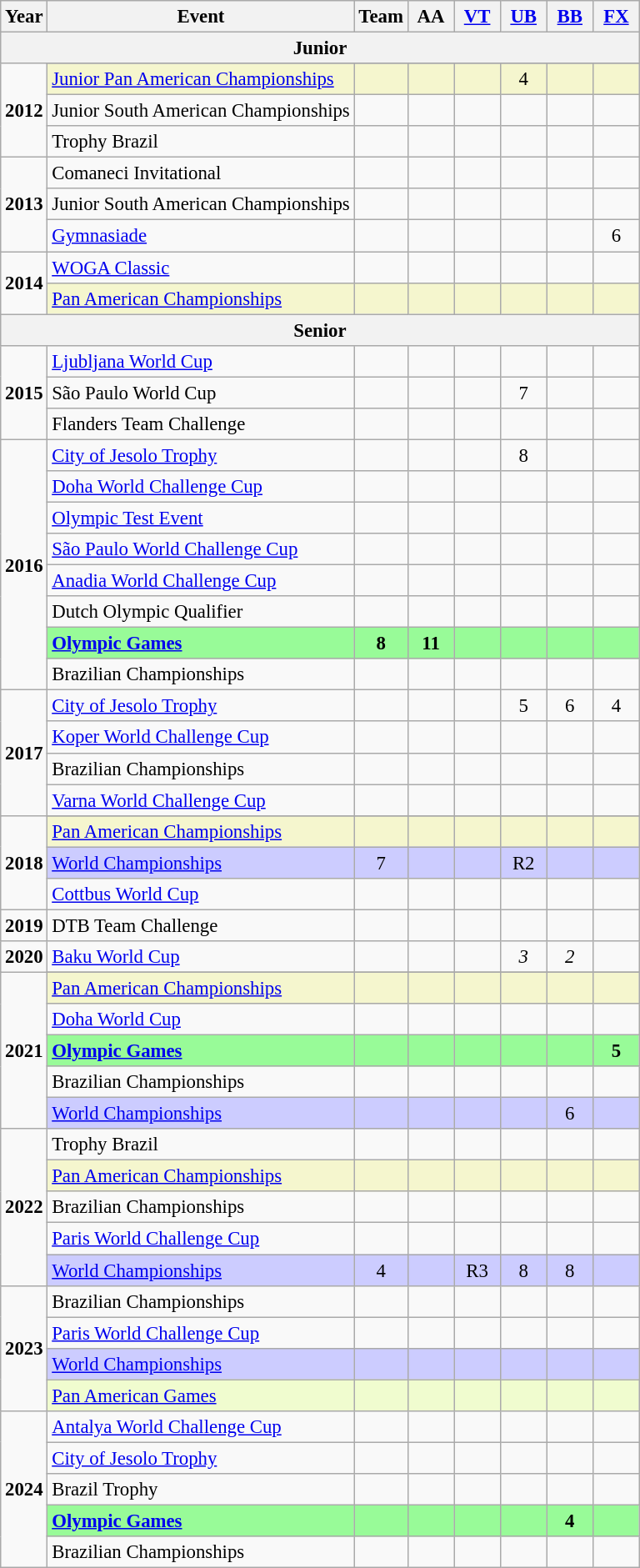<table class="wikitable" style="text-align:center; font-size:95%;">
<tr>
<th align=center>Year</th>
<th align=center>Event</th>
<th style="width:30px;">Team</th>
<th style="width:30px;">AA</th>
<th style="width:30px;"><a href='#'>VT</a></th>
<th style="width:30px;"><a href='#'>UB</a></th>
<th style="width:30px;"><a href='#'>BB</a></th>
<th style="width:30px;"><a href='#'>FX</a></th>
</tr>
<tr>
<th colspan="8"><strong>Junior</strong></th>
</tr>
<tr>
<td rowspan="4"><strong>2012</strong></td>
</tr>
<tr bgcolor=#F5F6CE>
<td align=left><a href='#'>Junior Pan American Championships</a></td>
<td></td>
<td></td>
<td></td>
<td>4</td>
<td></td>
<td></td>
</tr>
<tr>
<td align=left>Junior South American Championships</td>
<td></td>
<td></td>
<td></td>
<td></td>
<td></td>
<td></td>
</tr>
<tr>
<td align=left>Trophy Brazil</td>
<td></td>
<td></td>
<td></td>
<td></td>
<td></td>
<td></td>
</tr>
<tr>
<td rowspan="3"><strong>2013</strong></td>
<td align=left>Comaneci Invitational</td>
<td></td>
<td></td>
<td></td>
<td></td>
<td></td>
<td></td>
</tr>
<tr>
<td align=left>Junior South American Championships</td>
<td></td>
<td></td>
<td></td>
<td></td>
<td></td>
<td></td>
</tr>
<tr>
<td align=left><a href='#'>Gymnasiade</a></td>
<td></td>
<td></td>
<td></td>
<td></td>
<td></td>
<td>6</td>
</tr>
<tr>
<td rowspan="2"><strong>2014</strong></td>
<td align=left><a href='#'>WOGA Classic</a></td>
<td></td>
<td></td>
<td></td>
<td></td>
<td></td>
<td></td>
</tr>
<tr bgcolor=#F5F6CE>
<td align=left><a href='#'>Pan American Championships</a></td>
<td></td>
<td></td>
<td></td>
<td></td>
<td></td>
<td></td>
</tr>
<tr>
<th colspan="8"><strong>Senior</strong></th>
</tr>
<tr>
<td rowspan="3"><strong>2015</strong></td>
<td align=left><a href='#'>Ljubljana World Cup</a></td>
<td></td>
<td></td>
<td></td>
<td></td>
<td></td>
<td></td>
</tr>
<tr>
<td align=left>São Paulo World Cup</td>
<td></td>
<td></td>
<td></td>
<td>7</td>
<td></td>
<td></td>
</tr>
<tr>
<td align=left>Flanders Team Challenge</td>
<td></td>
<td></td>
<td></td>
<td></td>
<td></td>
<td></td>
</tr>
<tr>
<td rowspan="8"><strong>2016</strong></td>
<td align=left><a href='#'>City of Jesolo Trophy</a></td>
<td></td>
<td></td>
<td></td>
<td>8</td>
<td></td>
<td></td>
</tr>
<tr>
<td align=left><a href='#'>Doha World Challenge Cup</a></td>
<td></td>
<td></td>
<td></td>
<td></td>
<td></td>
<td></td>
</tr>
<tr>
<td align=left><a href='#'>Olympic Test Event</a></td>
<td></td>
<td></td>
<td></td>
<td></td>
<td></td>
<td></td>
</tr>
<tr>
<td align=left><a href='#'>São Paulo World Challenge Cup</a></td>
<td></td>
<td></td>
<td></td>
<td></td>
<td></td>
<td></td>
</tr>
<tr>
<td align=left><a href='#'>Anadia World Challenge Cup</a></td>
<td></td>
<td></td>
<td></td>
<td></td>
<td></td>
<td></td>
</tr>
<tr>
<td align=left>Dutch Olympic Qualifier</td>
<td></td>
<td></td>
<td></td>
<td></td>
<td></td>
<td></td>
</tr>
<tr style="background:#98fb98;">
<td align=left><strong><a href='#'>Olympic Games</a></strong></td>
<td><strong>8</strong></td>
<td><strong>11</strong></td>
<td></td>
<td></td>
<td></td>
<td></td>
</tr>
<tr>
<td align=left>Brazilian Championships</td>
<td></td>
<td></td>
<td></td>
<td></td>
<td></td>
<td></td>
</tr>
<tr>
<td rowspan="4"><strong>2017</strong></td>
<td align=left><a href='#'>City of Jesolo Trophy</a></td>
<td></td>
<td></td>
<td></td>
<td>5</td>
<td>6</td>
<td>4</td>
</tr>
<tr>
<td align=left><a href='#'>Koper World Challenge Cup</a></td>
<td></td>
<td></td>
<td></td>
<td></td>
<td></td>
<td></td>
</tr>
<tr>
<td align=left>Brazilian Championships</td>
<td></td>
<td></td>
<td></td>
<td></td>
<td></td>
<td></td>
</tr>
<tr>
<td align=left><a href='#'>Varna World Challenge Cup</a></td>
<td></td>
<td></td>
<td></td>
<td></td>
<td></td>
<td></td>
</tr>
<tr>
<td rowspan="4"><strong>2018</strong></td>
</tr>
<tr style="background:#F5F6CE">
<td align=left><a href='#'>Pan American Championships</a></td>
<td></td>
<td></td>
<td></td>
<td></td>
<td></td>
<td></td>
</tr>
<tr bgcolor=#CCCCFF>
<td align=left><a href='#'>World Championships</a></td>
<td>7</td>
<td></td>
<td></td>
<td>R2</td>
<td></td>
<td></td>
</tr>
<tr>
<td align=left><a href='#'>Cottbus World Cup</a></td>
<td></td>
<td></td>
<td></td>
<td></td>
<td></td>
<td></td>
</tr>
<tr>
<td rowspan="1"><strong>2019</strong></td>
<td align=left>DTB Team Challenge</td>
<td></td>
<td></td>
<td></td>
<td></td>
<td></td>
<td></td>
</tr>
<tr>
<td rowspan="1"><strong>2020</strong></td>
<td align=left><a href='#'>Baku World Cup</a></td>
<td></td>
<td></td>
<td></td>
<td><em>3</em></td>
<td><em>2</em></td>
<td></td>
</tr>
<tr>
<td rowspan="6"><strong>2021</strong></td>
</tr>
<tr style="background:#F5F6CE">
<td align=left><a href='#'>Pan American Championships</a></td>
<td></td>
<td></td>
<td></td>
<td></td>
<td></td>
<td></td>
</tr>
<tr>
<td align=left><a href='#'>Doha World Cup</a></td>
<td></td>
<td></td>
<td></td>
<td></td>
<td></td>
<td></td>
</tr>
<tr bgcolor=98FB98>
<td align=left><strong><a href='#'>Olympic Games</a></strong></td>
<td></td>
<td></td>
<td></td>
<td></td>
<td></td>
<td><strong>5</strong></td>
</tr>
<tr>
<td align=left>Brazilian Championships</td>
<td></td>
<td></td>
<td></td>
<td></td>
<td></td>
<td></td>
</tr>
<tr bgcolor=#CCCCFF>
<td align=left><a href='#'>World Championships</a></td>
<td></td>
<td></td>
<td></td>
<td></td>
<td>6</td>
<td></td>
</tr>
<tr>
<td rowspan="5"><strong>2022</strong></td>
<td align=left>Trophy Brazil</td>
<td></td>
<td></td>
<td></td>
<td></td>
<td></td>
<td></td>
</tr>
<tr bgcolor=#F5F6CE>
<td align=left><a href='#'>Pan American Championships</a></td>
<td></td>
<td></td>
<td></td>
<td></td>
<td></td>
<td></td>
</tr>
<tr>
<td align=left>Brazilian Championships</td>
<td></td>
<td></td>
<td></td>
<td></td>
<td></td>
<td></td>
</tr>
<tr>
<td align=left><a href='#'>Paris World Challenge Cup</a></td>
<td></td>
<td></td>
<td></td>
<td></td>
<td></td>
<td></td>
</tr>
<tr bgcolor=#CCCCFF>
<td align=left><a href='#'>World Championships</a></td>
<td>4</td>
<td></td>
<td>R3</td>
<td>8</td>
<td>8</td>
<td></td>
</tr>
<tr>
<td rowspan="4"><strong>2023</strong></td>
<td align=left>Brazilian Championships</td>
<td></td>
<td></td>
<td></td>
<td></td>
<td></td>
<td></td>
</tr>
<tr>
<td align=left><a href='#'>Paris World Challenge Cup</a></td>
<td></td>
<td></td>
<td></td>
<td></td>
<td></td>
<td></td>
</tr>
<tr bgcolor=#CCCCFF>
<td align=left><a href='#'>World Championships</a></td>
<td></td>
<td></td>
<td></td>
<td></td>
<td></td>
<td></td>
</tr>
<tr bgcolor=#f0fccf>
<td align=left><a href='#'>Pan American Games</a></td>
<td></td>
<td></td>
<td></td>
<td></td>
<td></td>
<td></td>
</tr>
<tr>
<td rowspan="5"><strong>2024</strong></td>
<td align=left><a href='#'>Antalya World Challenge Cup</a></td>
<td></td>
<td></td>
<td></td>
<td></td>
<td></td>
<td></td>
</tr>
<tr>
<td align=left><a href='#'>City of Jesolo Trophy</a></td>
<td></td>
<td></td>
<td></td>
<td></td>
<td></td>
<td></td>
</tr>
<tr>
<td align=left>Brazil Trophy</td>
<td></td>
<td></td>
<td></td>
<td></td>
<td></td>
<td></td>
</tr>
<tr bgcolor=98FB98>
<td align=left><strong><a href='#'>Olympic Games</a></strong></td>
<td></td>
<td></td>
<td></td>
<td></td>
<td><strong>4</strong></td>
<td></td>
</tr>
<tr>
<td align=left>Brazilian Championships</td>
<td></td>
<td></td>
<td></td>
<td></td>
<td></td>
<td></td>
</tr>
</table>
